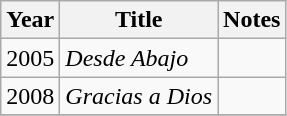<table class="wikitable sortable">
<tr>
<th>Year</th>
<th>Title</th>
<th class="unsortable">Notes</th>
</tr>
<tr>
<td>2005</td>
<td><em>Desde Abajo</em></td>
<td></td>
</tr>
<tr>
<td>2008</td>
<td><em>Gracias a Dios</em></td>
<td></td>
</tr>
<tr>
</tr>
</table>
